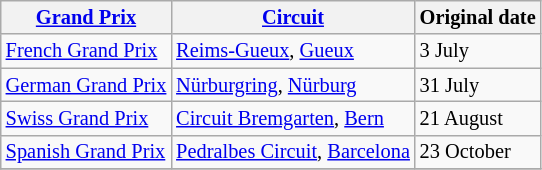<table class="wikitable" style="font-size: 85%;">
<tr>
<th><a href='#'>Grand Prix</a></th>
<th><a href='#'>Circuit</a></th>
<th>Original date</th>
</tr>
<tr>
<td> <a href='#'>French Grand Prix</a></td>
<td><a href='#'>Reims-Gueux</a>, <a href='#'>Gueux</a></td>
<td>3 July</td>
</tr>
<tr>
<td> <a href='#'>German Grand Prix</a></td>
<td><a href='#'>Nürburgring</a>, <a href='#'>Nürburg</a></td>
<td>31 July</td>
</tr>
<tr>
<td> <a href='#'>Swiss Grand Prix</a></td>
<td><a href='#'>Circuit Bremgarten</a>, <a href='#'>Bern</a></td>
<td>21 August</td>
</tr>
<tr>
<td> <a href='#'>Spanish Grand Prix</a></td>
<td><a href='#'>Pedralbes Circuit</a>, <a href='#'>Barcelona</a></td>
<td>23 October</td>
</tr>
<tr>
</tr>
</table>
